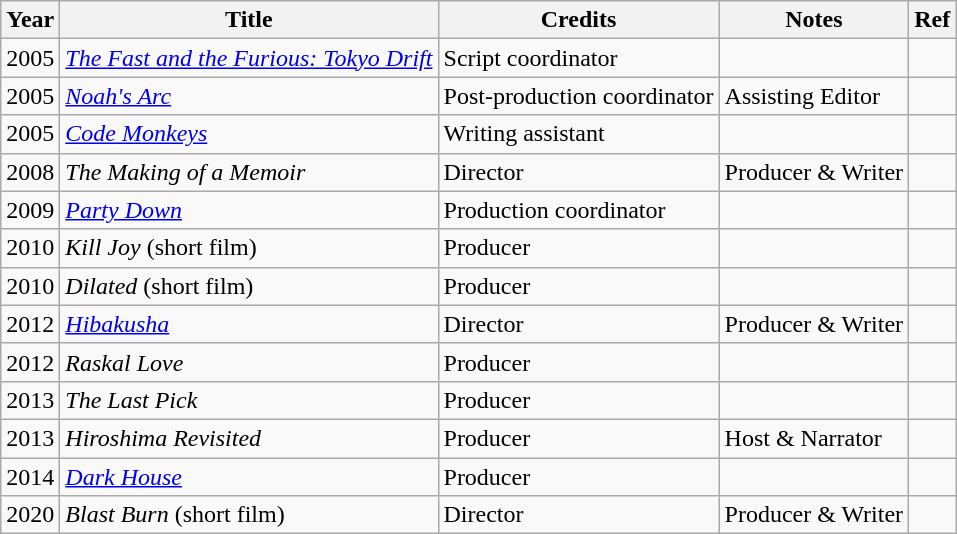<table class="wikitable sortable">
<tr>
<th>Year</th>
<th>Title</th>
<th>Credits</th>
<th>Notes</th>
<th>Ref</th>
</tr>
<tr>
<td>2005</td>
<td><em><a href='#'>The Fast and the Furious: Tokyo Drift</a></em></td>
<td>Script coordinator</td>
<td></td>
<td></td>
</tr>
<tr>
<td>2005</td>
<td><em><a href='#'>Noah's Arc</a></em></td>
<td>Post-production coordinator</td>
<td>Assisting Editor</td>
<td></td>
</tr>
<tr>
<td>2005</td>
<td><em><a href='#'>Code Monkeys</a></em></td>
<td>Writing assistant</td>
<td></td>
<td></td>
</tr>
<tr>
<td>2008</td>
<td><em>The Making of a Memoir</em></td>
<td>Director</td>
<td>Producer & Writer</td>
<td></td>
</tr>
<tr>
<td>2009</td>
<td><em><a href='#'>Party Down</a></em></td>
<td>Production coordinator</td>
<td></td>
<td></td>
</tr>
<tr>
<td>2010</td>
<td><em>Kill Joy</em> (short film)</td>
<td>Producer</td>
<td></td>
<td></td>
</tr>
<tr>
<td>2010</td>
<td><em>Dilated</em> (short film)</td>
<td>Producer</td>
<td></td>
<td></td>
</tr>
<tr>
<td>2012</td>
<td><em><a href='#'>Hibakusha</a></em></td>
<td>Director</td>
<td>Producer & Writer</td>
<td></td>
</tr>
<tr>
<td>2012</td>
<td><em>Raskal Love</em></td>
<td>Producer</td>
<td></td>
<td></td>
</tr>
<tr>
<td>2013</td>
<td><em>The Last Pick</em></td>
<td>Producer</td>
<td></td>
<td></td>
</tr>
<tr>
<td>2013</td>
<td><em>Hiroshima Revisited</em></td>
<td>Producer</td>
<td>Host & Narrator</td>
<td></td>
</tr>
<tr>
<td>2014</td>
<td><em><a href='#'>Dark House</a></em></td>
<td>Producer</td>
<td></td>
<td></td>
</tr>
<tr>
<td>2020</td>
<td><em>Blast Burn</em> (short film)</td>
<td>Director</td>
<td>Producer & Writer</td>
<td></td>
</tr>
</table>
